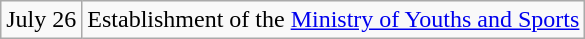<table class="wikitable">
<tr>
<td>July 26</td>
<td>Establishment of the <a href='#'>Ministry of Youths and Sports</a></td>
</tr>
</table>
